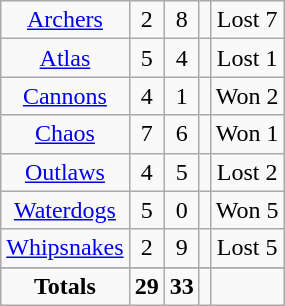<table class="wikitable" style="text-align:center;">
<tr style="text-align:center;">
<td><a href='#'>Archers</a></td>
<td>2</td>
<td>8</td>
<td></td>
<td>Lost 7</td>
</tr>
<tr style="text-align:center;">
<td><a href='#'>Atlas</a></td>
<td>5</td>
<td>4</td>
<td></td>
<td>Lost 1</td>
</tr>
<tr style="text-align:center;">
<td><a href='#'>Cannons</a></td>
<td>4</td>
<td>1</td>
<td></td>
<td>Won 2</td>
</tr>
<tr style="text-align:center;">
<td><a href='#'>Chaos</a></td>
<td>7</td>
<td>6</td>
<td></td>
<td>Won 1</td>
</tr>
<tr style="text-align:center;">
<td><a href='#'>Outlaws</a></td>
<td>4</td>
<td>5</td>
<td></td>
<td>Lost 2</td>
</tr>
<tr style="text-align:center;">
<td><a href='#'>Waterdogs</a></td>
<td>5</td>
<td>0</td>
<td></td>
<td>Won 5</td>
</tr>
<tr style="text-align:center;">
<td><a href='#'>Whipsnakes</a></td>
<td>2</td>
<td>9</td>
<td></td>
<td>Lost 5</td>
</tr>
<tr style="text-align:center;">
</tr>
<tr class="unsortable" style="text-align:center; background:#; color:black">
<td><strong>Totals</strong></td>
<td><strong>29</strong></td>
<td><strong>33</strong></td>
<td><strong></strong></td>
<td></td>
</tr>
</table>
